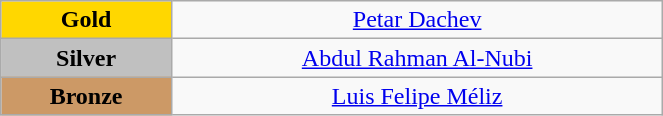<table class="wikitable" style="text-align:center; " width="35%">
<tr>
<td bgcolor="gold"><strong>Gold</strong></td>
<td><a href='#'>Petar Dachev</a><br>  <small><em></em></small></td>
</tr>
<tr>
<td bgcolor="silver"><strong>Silver</strong></td>
<td><a href='#'>Abdul Rahman Al-Nubi</a><br>  <small><em></em></small></td>
</tr>
<tr>
<td bgcolor="CC9966"><strong>Bronze</strong></td>
<td><a href='#'>Luis Felipe Méliz</a><br>  <small><em></em></small></td>
</tr>
</table>
